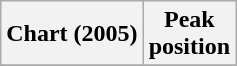<table class="wikitable sortable plainrowheaders" style="text-align:center">
<tr>
<th scope="col">Chart (2005)</th>
<th scope="col">Peak<br> position</th>
</tr>
<tr>
</tr>
</table>
